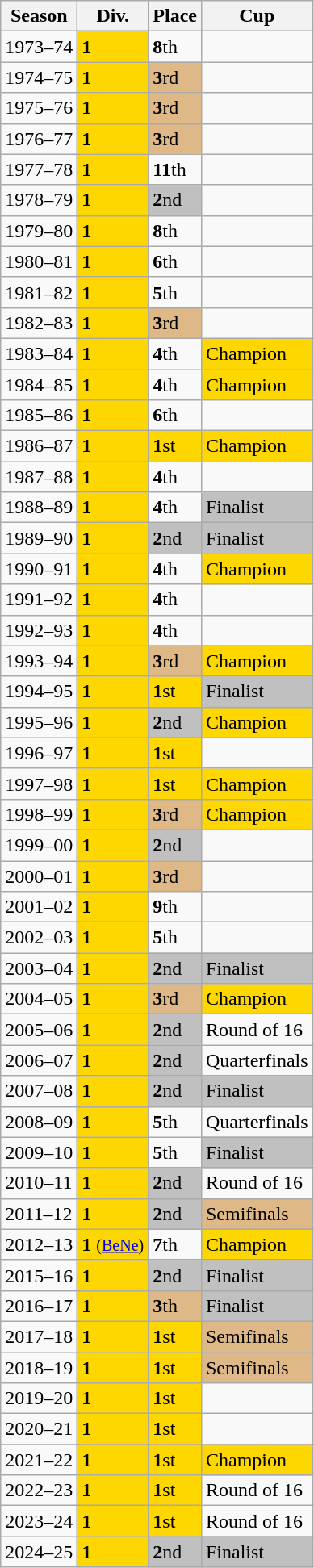<table class="wikitable">
<tr style="background:#f0f6fa;">
<th><strong>Season</strong></th>
<th><strong>Div.</strong></th>
<th><strong>Place</strong></th>
<th><strong>Cup</strong></th>
</tr>
<tr>
<td>1973–74</td>
<td bgcolor=gold><strong>1</strong></td>
<td><strong>8</strong>th</td>
<td></td>
</tr>
<tr>
<td>1974–75</td>
<td bgcolor=gold><strong>1</strong></td>
<td bgcolor=#DEB887><strong>3</strong>rd</td>
<td></td>
</tr>
<tr>
<td>1975–76</td>
<td bgcolor=gold><strong>1</strong></td>
<td bgcolor=#DEB887><strong>3</strong>rd</td>
<td></td>
</tr>
<tr>
<td>1976–77</td>
<td bgcolor=gold><strong>1</strong></td>
<td bgcolor=#DEB887><strong>3</strong>rd</td>
<td></td>
</tr>
<tr>
<td>1977–78</td>
<td bgcolor=gold><strong>1</strong></td>
<td><strong>11</strong>th</td>
<td></td>
</tr>
<tr>
<td>1978–79</td>
<td bgcolor=gold><strong>1</strong></td>
<td bgcolor=silver><strong>2</strong>nd</td>
<td></td>
</tr>
<tr>
<td>1979–80</td>
<td bgcolor=gold><strong>1</strong></td>
<td><strong>8</strong>th</td>
<td></td>
</tr>
<tr>
<td>1980–81</td>
<td bgcolor=gold><strong>1</strong></td>
<td><strong>6</strong>th</td>
<td></td>
</tr>
<tr>
<td>1981–82</td>
<td bgcolor=gold><strong>1</strong></td>
<td><strong>5</strong>th</td>
<td></td>
</tr>
<tr>
<td>1982–83</td>
<td bgcolor=gold><strong>1</strong></td>
<td bgcolor=#DEB887><strong>3</strong>rd</td>
<td></td>
</tr>
<tr>
<td>1983–84</td>
<td bgcolor=gold><strong>1</strong></td>
<td><strong>4</strong>th</td>
<td bgcolor=gold>Champion</td>
</tr>
<tr>
<td>1984–85</td>
<td bgcolor=gold><strong>1</strong></td>
<td><strong>4</strong>th</td>
<td bgcolor=gold>Champion</td>
</tr>
<tr>
<td>1985–86</td>
<td bgcolor=gold><strong>1</strong></td>
<td><strong>6</strong>th</td>
<td></td>
</tr>
<tr>
<td>1986–87</td>
<td bgcolor=gold><strong>1</strong></td>
<td bgcolor=gold><strong>1</strong>st</td>
<td bgcolor=gold>Champion</td>
</tr>
<tr>
<td>1987–88</td>
<td bgcolor=gold><strong>1</strong></td>
<td><strong>4</strong>th</td>
<td></td>
</tr>
<tr>
<td>1988–89</td>
<td bgcolor=gold><strong>1</strong></td>
<td><strong>4</strong>th</td>
<td bgcolor=silver>Finalist</td>
</tr>
<tr>
<td>1989–90</td>
<td bgcolor=gold><strong>1</strong></td>
<td bgcolor=silver><strong>2</strong>nd</td>
<td bgcolor=silver>Finalist</td>
</tr>
<tr>
<td>1990–91</td>
<td bgcolor=gold><strong>1</strong></td>
<td><strong>4</strong>th</td>
<td bgcolor=gold>Champion</td>
</tr>
<tr>
<td>1991–92</td>
<td bgcolor=gold><strong>1</strong></td>
<td><strong>4</strong>th</td>
<td></td>
</tr>
<tr>
<td>1992–93</td>
<td bgcolor=gold><strong>1</strong></td>
<td><strong>4</strong>th</td>
<td></td>
</tr>
<tr>
<td>1993–94</td>
<td bgcolor=gold><strong>1</strong></td>
<td bgcolor=#DEB887><strong>3</strong>rd</td>
<td bgcolor=gold>Champion</td>
</tr>
<tr>
<td>1994–95</td>
<td bgcolor=gold><strong>1</strong></td>
<td bgcolor=gold><strong>1</strong>st</td>
<td bgcolor=silver>Finalist</td>
</tr>
<tr>
<td>1995–96</td>
<td bgcolor=gold><strong>1</strong></td>
<td bgcolor=silver><strong>2</strong>nd</td>
<td bgcolor=gold>Champion</td>
</tr>
<tr>
<td>1996–97</td>
<td bgcolor=gold><strong>1</strong></td>
<td bgcolor=gold><strong>1</strong>st</td>
<td></td>
</tr>
<tr>
<td>1997–98</td>
<td bgcolor=gold><strong>1</strong></td>
<td bgcolor=gold><strong>1</strong>st</td>
<td bgcolor=gold>Champion</td>
</tr>
<tr>
<td>1998–99</td>
<td bgcolor=gold><strong>1</strong></td>
<td bgcolor=#DEB887><strong>3</strong>rd</td>
<td bgcolor=gold>Champion</td>
</tr>
<tr>
<td>1999–00</td>
<td bgcolor=gold><strong>1</strong></td>
<td bgcolor=silver><strong>2</strong>nd</td>
<td></td>
</tr>
<tr>
<td>2000–01</td>
<td bgcolor=gold><strong>1</strong></td>
<td bgcolor=#DEB887><strong>3</strong>rd</td>
<td></td>
</tr>
<tr>
<td>2001–02</td>
<td bgcolor=gold><strong>1</strong></td>
<td><strong>9</strong>th</td>
<td></td>
</tr>
<tr>
<td>2002–03</td>
<td bgcolor=gold><strong>1</strong></td>
<td><strong>5</strong>th</td>
<td></td>
</tr>
<tr>
<td>2003–04</td>
<td bgcolor=gold><strong>1</strong></td>
<td bgcolor=silver><strong>2</strong>nd</td>
<td bgcolor=silver>Finalist</td>
</tr>
<tr>
<td>2004–05</td>
<td bgcolor=gold><strong>1</strong></td>
<td bgcolor=#DEB887><strong>3</strong>rd</td>
<td bgcolor=gold>Champion</td>
</tr>
<tr>
<td>2005–06</td>
<td bgcolor=gold><strong>1</strong></td>
<td bgcolor=silver><strong>2</strong>nd</td>
<td>Round of 16</td>
</tr>
<tr>
<td>2006–07</td>
<td bgcolor=gold><strong>1</strong></td>
<td bgcolor=silver><strong>2</strong>nd</td>
<td>Quarterfinals</td>
</tr>
<tr>
<td>2007–08</td>
<td bgcolor=gold><strong>1</strong></td>
<td bgcolor=silver><strong>2</strong>nd</td>
<td bgcolor=silver>Finalist</td>
</tr>
<tr>
<td>2008–09</td>
<td bgcolor=gold><strong>1</strong></td>
<td><strong>5</strong>th</td>
<td>Quarterfinals</td>
</tr>
<tr>
<td>2009–10</td>
<td bgcolor=gold><strong>1</strong></td>
<td><strong>5</strong>th</td>
<td bgcolor=silver>Finalist</td>
</tr>
<tr>
<td>2010–11</td>
<td bgcolor=gold><strong>1</strong></td>
<td bgcolor=silver><strong>2</strong>nd</td>
<td>Round of 16</td>
</tr>
<tr>
<td>2011–12</td>
<td bgcolor=gold><strong>1</strong></td>
<td bgcolor=silver><strong>2</strong>nd</td>
<td bgcolor=#DEB887>Semifinals</td>
</tr>
<tr>
<td>2012–13</td>
<td bgcolor=gold><strong>1</strong> <small>(<a href='#'>BeNe</a>)</small></td>
<td><strong>7</strong>th</td>
<td bgcolor=gold>Champion</td>
</tr>
<tr>
<td>2015–16</td>
<td bgcolor=gold><strong>1</strong></td>
<td bgcolor=silver><strong>2</strong>nd</td>
<td bgcolor=silver>Finalist</td>
</tr>
<tr>
<td>2016–17</td>
<td bgcolor=gold><strong>1</strong></td>
<td bgcolor=#DEB887><strong>3</strong>th</td>
<td bgcolor=silver>Finalist</td>
</tr>
<tr>
<td>2017–18</td>
<td bgcolor=gold><strong>1</strong></td>
<td bgcolor=gold><strong>1</strong>st</td>
<td bgcolor=#DEB887>Semifinals</td>
</tr>
<tr>
<td>2018–19</td>
<td bgcolor=gold><strong>1</strong></td>
<td bgcolor=gold><strong>1</strong>st</td>
<td bgcolor=#DEB887>Semifinals</td>
</tr>
<tr>
<td>2019–20</td>
<td bgcolor=gold><strong>1</strong></td>
<td bgcolor=gold><strong>1</strong>st</td>
<td></td>
</tr>
<tr>
<td>2020–21</td>
<td bgcolor=gold><strong>1</strong></td>
<td bgcolor=gold><strong>1</strong>st</td>
<td></td>
</tr>
<tr>
</tr>
<tr>
<td>2021–22</td>
<td bgcolor=gold><strong>1</strong></td>
<td bgcolor=gold><strong>1</strong>st</td>
<td bgcolor=gold>Champion</td>
</tr>
<tr>
<td>2022–23</td>
<td bgcolor=gold><strong>1</strong></td>
<td bgcolor=gold><strong>1</strong>st</td>
<td>Round of 16</td>
</tr>
<tr>
<td>2023–24</td>
<td bgcolor=gold><strong>1</strong></td>
<td bgcolor=gold><strong>1</strong>st</td>
<td>Round of 16</td>
</tr>
<tr>
<td>2024–25</td>
<td bgcolor=gold><strong>1</strong></td>
<td bgcolor=silver><strong>2</strong>nd</td>
<td bgcolor=silver>Finalist</td>
</tr>
</table>
